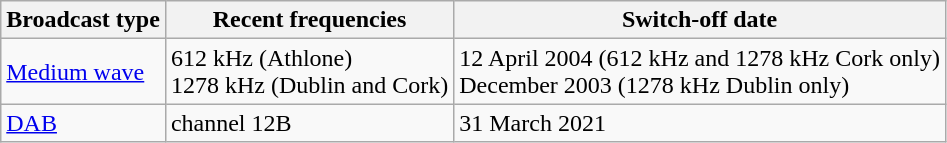<table class="wikitable sortable">
<tr>
<th>Broadcast type</th>
<th>Recent frequencies</th>
<th>Switch-off date</th>
</tr>
<tr>
<td><a href='#'>Medium wave</a></td>
<td>612 kHz (Athlone)<br>1278 kHz (Dublin and Cork)</td>
<td>12 April 2004 (612 kHz and 1278 kHz Cork only)<br>December 2003 (1278 kHz Dublin only)</td>
</tr>
<tr>
<td><a href='#'>DAB</a></td>
<td>channel 12B</td>
<td>31 March 2021</td>
</tr>
</table>
